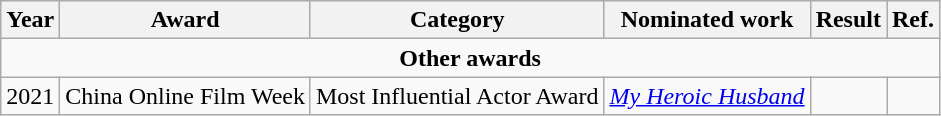<table class="wikitable">
<tr>
<th>Year</th>
<th>Award</th>
<th>Category</th>
<th>Nominated work</th>
<th>Result</th>
<th>Ref.</th>
</tr>
<tr>
<td colspan="6" style="text-align:center;"><strong>Other awards</strong></td>
</tr>
<tr>
<td>2021</td>
<td>China Online Film Week</td>
<td>Most Influential Actor Award</td>
<td><em><a href='#'>My Heroic Husband</a></em></td>
<td></td>
<td></td>
</tr>
</table>
